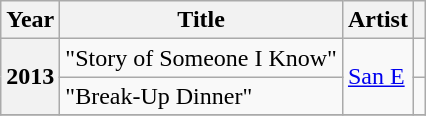<table class="wikitable plainrowheaders">
<tr>
<th scope="col">Year</th>
<th scope="col">Title</th>
<th scope="col">Artist</th>
<th scope="col" class="unsortable"></th>
</tr>
<tr>
<th scope="row" rowspan="2">2013</th>
<td>"Story of Someone I Know"</td>
<td rowspan="2"><a href='#'>San E</a></td>
<td></td>
</tr>
<tr>
<td>"Break-Up Dinner"</td>
<td></td>
</tr>
<tr>
</tr>
</table>
